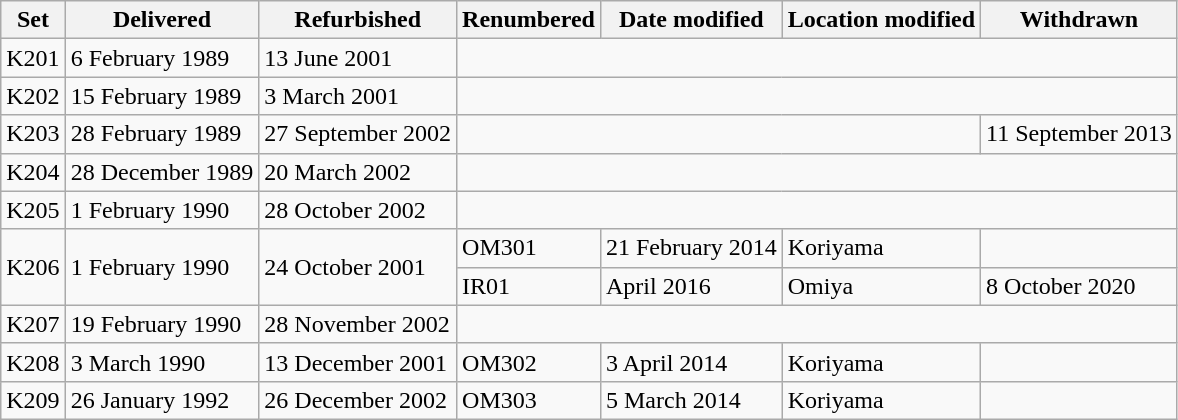<table class="wikitable">
<tr>
<th>Set</th>
<th>Delivered</th>
<th>Refurbished</th>
<th>Renumbered</th>
<th>Date modified</th>
<th>Location modified</th>
<th>Withdrawn</th>
</tr>
<tr>
<td>K201</td>
<td>6 February 1989</td>
<td>13 June 2001</td>
<td colspan=4> </td>
</tr>
<tr>
<td>K202</td>
<td>15 February 1989</td>
<td>3 March 2001</td>
<td colspan=4> </td>
</tr>
<tr>
<td>K203</td>
<td>28 February 1989</td>
<td>27 September 2002</td>
<td colspan=3> </td>
<td>11 September 2013</td>
</tr>
<tr>
<td>K204</td>
<td>28 December 1989</td>
<td>20 March 2002</td>
<td colspan=4> </td>
</tr>
<tr>
<td>K205</td>
<td>1 February 1990</td>
<td>28 October 2002</td>
<td colspan=4> </td>
</tr>
<tr>
<td rowspan=2>K206</td>
<td rowspan=2>1 February 1990</td>
<td rowspan=2>24 October 2001</td>
<td>OM301</td>
<td>21 February 2014</td>
<td>Koriyama</td>
<td></td>
</tr>
<tr>
<td>IR01</td>
<td>April 2016</td>
<td>Omiya</td>
<td>8 October 2020</td>
</tr>
<tr>
<td>K207</td>
<td>19 February 1990</td>
<td>28 November 2002</td>
<td colspan=4> </td>
</tr>
<tr>
<td>K208</td>
<td>3 March 1990</td>
<td>13 December 2001</td>
<td>OM302</td>
<td>3 April 2014</td>
<td>Koriyama</td>
<td></td>
</tr>
<tr>
<td>K209</td>
<td>26 January 1992</td>
<td>26 December 2002</td>
<td>OM303</td>
<td>5 March 2014</td>
<td>Koriyama</td>
<td></td>
</tr>
</table>
